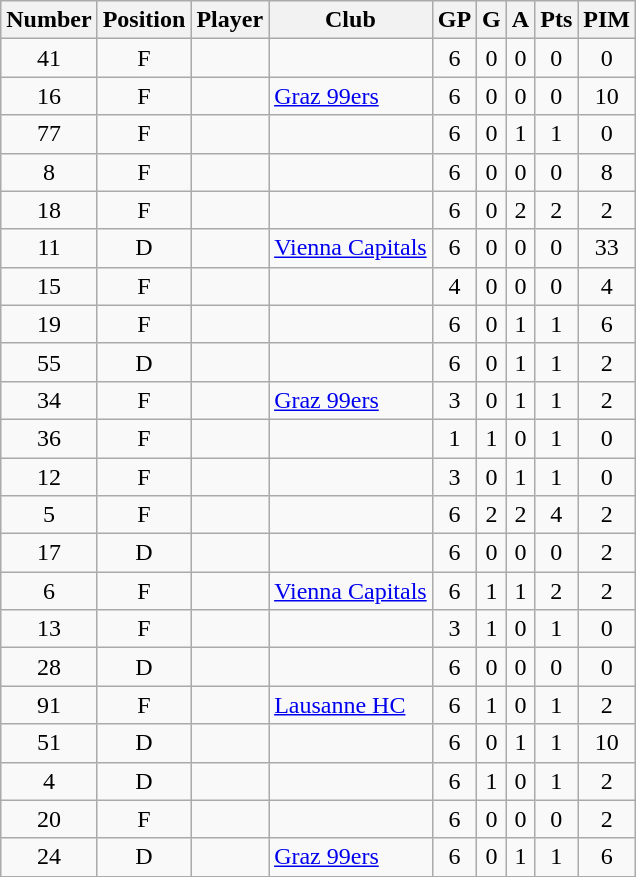<table class="wikitable sortable" style="text-align: center;">
<tr>
<th scope="col">Number</th>
<th scope="col">Position</th>
<th scope="col">Player</th>
<th scope="col">Club</th>
<th scope="col">GP</th>
<th scope="col">G</th>
<th scope="col">A</th>
<th scope="col">Pts</th>
<th scope="col">PIM</th>
</tr>
<tr>
<td>41</td>
<td>F</td>
<td scope="row" align=left></td>
<td align=left></td>
<td>6</td>
<td>0</td>
<td>0</td>
<td>0</td>
<td>0</td>
</tr>
<tr>
<td>16</td>
<td>F</td>
<td scope="row" align=left></td>
<td align=left><a href='#'>Graz 99ers</a></td>
<td>6</td>
<td>0</td>
<td>0</td>
<td>0</td>
<td>10</td>
</tr>
<tr>
<td>77</td>
<td>F</td>
<td scope="row" align=left></td>
<td align=left></td>
<td>6</td>
<td>0</td>
<td>1</td>
<td>1</td>
<td>0</td>
</tr>
<tr>
<td>8</td>
<td>F</td>
<td scope="row" align=left></td>
<td align=left></td>
<td>6</td>
<td>0</td>
<td>0</td>
<td>0</td>
<td>8</td>
</tr>
<tr>
<td>18</td>
<td>F</td>
<td scope="row" align=left></td>
<td align=left></td>
<td>6</td>
<td>0</td>
<td>2</td>
<td>2</td>
<td>2</td>
</tr>
<tr>
<td>11</td>
<td>D</td>
<td scope="row" align=left></td>
<td align=left><a href='#'>Vienna Capitals</a></td>
<td>6</td>
<td>0</td>
<td>0</td>
<td>0</td>
<td>33</td>
</tr>
<tr>
<td>15</td>
<td>F</td>
<td scope="row" align=left></td>
<td align=left></td>
<td>4</td>
<td>0</td>
<td>0</td>
<td>0</td>
<td>4</td>
</tr>
<tr>
<td>19</td>
<td>F</td>
<td scope="row" align=left></td>
<td align=left></td>
<td>6</td>
<td>0</td>
<td>1</td>
<td>1</td>
<td>6</td>
</tr>
<tr>
<td>55</td>
<td>D</td>
<td scope="row" align=left></td>
<td align=left></td>
<td>6</td>
<td>0</td>
<td>1</td>
<td>1</td>
<td>2</td>
</tr>
<tr>
<td>34</td>
<td>F</td>
<td scope="row" align=left></td>
<td align=left><a href='#'>Graz 99ers</a></td>
<td>3</td>
<td>0</td>
<td>1</td>
<td>1</td>
<td>2</td>
</tr>
<tr>
<td>36</td>
<td>F</td>
<td scope="row" align=left></td>
<td align=left></td>
<td>1</td>
<td>1</td>
<td>0</td>
<td>1</td>
<td>0</td>
</tr>
<tr>
<td>12</td>
<td>F</td>
<td scope="row" align=left></td>
<td align=left></td>
<td>3</td>
<td>0</td>
<td>1</td>
<td>1</td>
<td>0</td>
</tr>
<tr>
<td>5</td>
<td>F</td>
<td scope="row" align=left></td>
<td align=left></td>
<td>6</td>
<td>2</td>
<td>2</td>
<td>4</td>
<td>2</td>
</tr>
<tr>
<td>17</td>
<td>D</td>
<td scope="row" align=left></td>
<td align=left></td>
<td>6</td>
<td>0</td>
<td>0</td>
<td>0</td>
<td>2</td>
</tr>
<tr>
<td>6</td>
<td>F</td>
<td scope="row" align=left></td>
<td align=left><a href='#'>Vienna Capitals</a></td>
<td>6</td>
<td>1</td>
<td>1</td>
<td>2</td>
<td>2</td>
</tr>
<tr>
<td>13</td>
<td>F</td>
<td scope="row" align=left></td>
<td align=left></td>
<td>3</td>
<td>1</td>
<td>0</td>
<td>1</td>
<td>0</td>
</tr>
<tr>
<td>28</td>
<td>D</td>
<td scope="row" align=left></td>
<td align=left></td>
<td>6</td>
<td>0</td>
<td>0</td>
<td>0</td>
<td>0</td>
</tr>
<tr>
<td>91</td>
<td>F</td>
<td scope="row" align=left></td>
<td align=left><a href='#'>Lausanne HC</a></td>
<td>6</td>
<td>1</td>
<td>0</td>
<td>1</td>
<td>2</td>
</tr>
<tr>
<td>51</td>
<td>D</td>
<td scope="row" align=left></td>
<td align=left></td>
<td>6</td>
<td>0</td>
<td>1</td>
<td>1</td>
<td>10</td>
</tr>
<tr>
<td>4</td>
<td>D</td>
<td scope="row" align=left></td>
<td align=left></td>
<td>6</td>
<td>1</td>
<td>0</td>
<td>1</td>
<td>2</td>
</tr>
<tr>
<td>20</td>
<td>F</td>
<td scope="row" align=left></td>
<td align=left></td>
<td>6</td>
<td>0</td>
<td>0</td>
<td>0</td>
<td>2</td>
</tr>
<tr>
<td>24</td>
<td>D</td>
<td scope="row" align=left></td>
<td align=left><a href='#'>Graz 99ers</a></td>
<td>6</td>
<td>0</td>
<td>1</td>
<td>1</td>
<td>6</td>
</tr>
</table>
